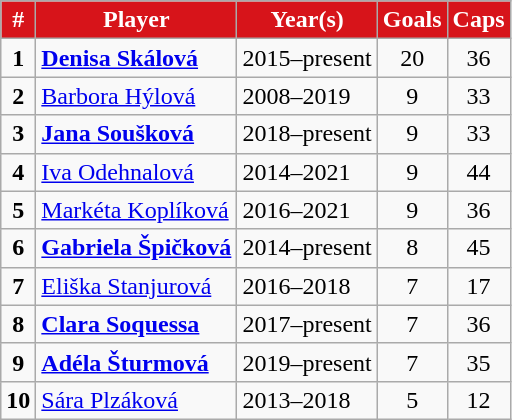<table class="wikitable sortable">
<tr>
<th style="background:#D7141A;color:white">#</th>
<th style="background:#D7141A;color:white">Player</th>
<th style="background:#D7141A;color:white">Year(s)</th>
<th style="background:#D7141A;color:white">Goals</th>
<th style="background:#D7141A;color:white">Caps</th>
</tr>
<tr>
<td align=center><strong>1</strong></td>
<td><strong><a href='#'>Denisa Skálová</a></strong></td>
<td>2015–present</td>
<td align=center>20</td>
<td align=center>36</td>
</tr>
<tr>
<td align=center><strong>2</strong></td>
<td><a href='#'>Barbora Hýlová</a></td>
<td>2008–2019</td>
<td align=center>9</td>
<td align=center>33</td>
</tr>
<tr>
<td align=center><strong>3</strong></td>
<td><strong><a href='#'>Jana Soušková</a></strong></td>
<td>2018–present</td>
<td align=center>9</td>
<td align=center>33</td>
</tr>
<tr>
<td align=center><strong>4</strong></td>
<td><a href='#'>Iva Odehnalová</a></td>
<td>2014–2021</td>
<td align=center>9</td>
<td align=center>44</td>
</tr>
<tr>
<td align=center><strong>5</strong></td>
<td><a href='#'>Markéta Koplíková</a></td>
<td>2016–2021</td>
<td align=center>9</td>
<td align=center>36</td>
</tr>
<tr>
<td align=center><strong>6</strong></td>
<td><strong><a href='#'>Gabriela Špičková</a></strong></td>
<td>2014–present</td>
<td align=center>8</td>
<td align=center>45</td>
</tr>
<tr>
<td align=center><strong>7</strong></td>
<td><a href='#'>Eliška Stanjurová</a></td>
<td>2016–2018</td>
<td align=center>7</td>
<td align=center>17</td>
</tr>
<tr>
<td align=center><strong>8</strong></td>
<td><strong><a href='#'>Clara Soquessa</a></strong></td>
<td>2017–present</td>
<td align=center>7</td>
<td align=center>36</td>
</tr>
<tr>
<td align=center><strong>9</strong></td>
<td><strong><a href='#'>Adéla Šturmová</a></strong></td>
<td>2019–present</td>
<td align=center>7</td>
<td align=center>35</td>
</tr>
<tr>
<td align=center><strong>10</strong></td>
<td><a href='#'>Sára Plzáková</a></td>
<td>2013–2018</td>
<td align=center>5</td>
<td align=center>12</td>
</tr>
</table>
